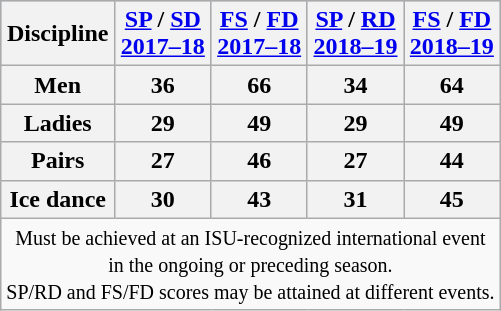<table class="wikitable">
<tr bgcolor=b0c4de align=center>
<th>Discipline</th>
<th><a href='#'>SP</a> / <a href='#'>SD</a><br><a href='#'>2017–18</a></th>
<th><a href='#'>FS</a> / <a href='#'>FD</a><br><a href='#'>2017–18</a></th>
<th><a href='#'>SP</a> / <a href='#'>RD</a><br><a href='#'>2018–19</a></th>
<th><a href='#'>FS</a> / <a href='#'>FD</a><br><a href='#'>2018–19</a></th>
</tr>
<tr>
<th>Men</th>
<th>36</th>
<th>66</th>
<th>34</th>
<th>64</th>
</tr>
<tr>
<th>Ladies</th>
<th>29</th>
<th>49</th>
<th>29</th>
<th>49</th>
</tr>
<tr>
<th>Pairs</th>
<th>27</th>
<th>46</th>
<th>27</th>
<th>44</th>
</tr>
<tr>
<th>Ice dance</th>
<th>30</th>
<th>43</th>
<th>31</th>
<th>45</th>
</tr>
<tr>
<td colspan=5 align=center><small> Must be achieved at an ISU-recognized international event <br> in the ongoing or preceding season. <br> SP/RD and FS/FD scores may be attained at different events. </small></td>
</tr>
</table>
